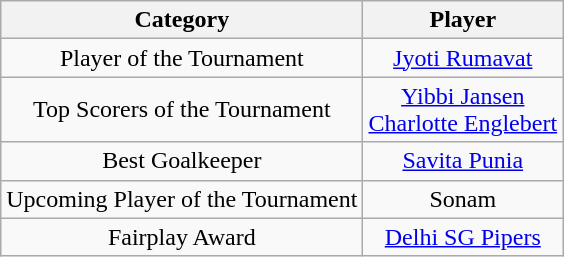<table class="wikitable" style="text-align:center">
<tr>
<th>Category</th>
<th>Player</th>
</tr>
<tr>
<td>Player of the Tournament</td>
<td> <a href='#'>Jyoti Rumavat</a></td>
</tr>
<tr>
<td>Top Scorers of the Tournament</td>
<td> <a href='#'>Yibbi Jansen</a><br>  <a href='#'>Charlotte Englebert</a></td>
</tr>
<tr>
<td>Best Goalkeeper</td>
<td> <a href='#'>Savita Punia</a></td>
</tr>
<tr>
<td>Upcoming Player of the Tournament</td>
<td> Sonam</td>
</tr>
<tr>
<td>Fairplay Award</td>
<td><a href='#'>Delhi SG Pipers</a></td>
</tr>
</table>
